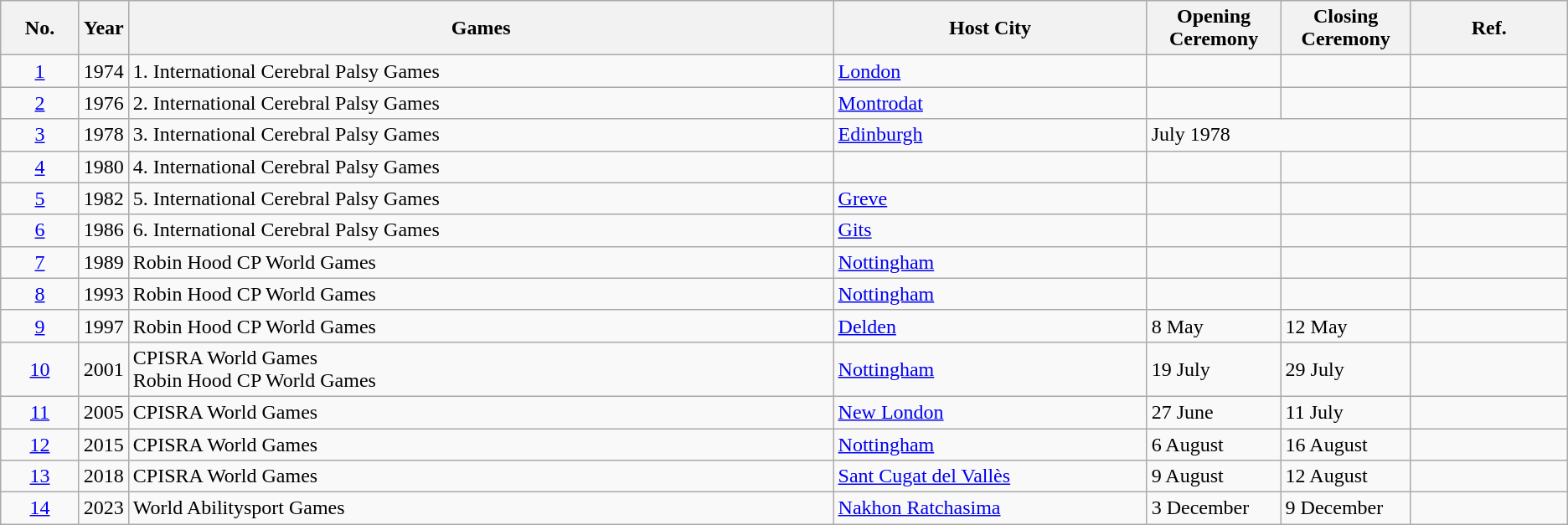<table class="wikitable sortable">
<tr>
<th width="5%">No.</th>
<th widtg="5%">Year</th>
<th width="45%">Games</th>
<th width="20%">Host City</th>
<th>Opening Ceremony</th>
<th>Closing Ceremony</th>
<th width="10%">Ref.</th>
</tr>
<tr>
<td align="center"><a href='#'>1</a></td>
<td>1974</td>
<td>1. International Cerebral Palsy Games</td>
<td> <a href='#'>London</a></td>
<td></td>
<td></td>
<td></td>
</tr>
<tr>
<td align="center"><a href='#'>2</a></td>
<td>1976</td>
<td>2. International Cerebral Palsy Games</td>
<td> <a href='#'>Montrodat</a></td>
<td></td>
<td></td>
</tr>
<tr>
<td align="center"><a href='#'>3</a></td>
<td>1978</td>
<td>3. International Cerebral Palsy Games</td>
<td> <a href='#'>Edinburgh</a></td>
<td colspan="2">July 1978</td>
<td></td>
</tr>
<tr>
<td align="center"><a href='#'>4</a></td>
<td>1980</td>
<td>4. International Cerebral Palsy Games</td>
<td></td>
<td></td>
<td></td>
<td></td>
</tr>
<tr>
<td align="center"><a href='#'>5</a></td>
<td>1982</td>
<td>5. International Cerebral Palsy Games</td>
<td> <a href='#'>Greve</a></td>
<td></td>
<td></td>
<td></td>
</tr>
<tr>
<td align="center"><a href='#'>6</a></td>
<td>1986</td>
<td>6. International Cerebral Palsy Games</td>
<td> <a href='#'>Gits</a></td>
<td></td>
<td></td>
<td></td>
</tr>
<tr>
<td align="center"><a href='#'>7</a></td>
<td>1989</td>
<td>Robin Hood CP World Games</td>
<td> <a href='#'>Nottingham</a></td>
<td></td>
<td></td>
<td></td>
</tr>
<tr>
<td align="center"><a href='#'>8</a></td>
<td>1993</td>
<td>Robin Hood CP World Games</td>
<td> <a href='#'>Nottingham</a></td>
<td></td>
<td></td>
<td></td>
</tr>
<tr>
<td align="center"><a href='#'>9</a></td>
<td>1997</td>
<td>Robin Hood CP World Games</td>
<td> <a href='#'>Delden</a></td>
<td>8 May</td>
<td>12 May</td>
<td></td>
</tr>
<tr>
<td align="center"><a href='#'>10</a></td>
<td>2001</td>
<td>CPISRA World Games<br>Robin Hood CP World Games</td>
<td> <a href='#'>Nottingham</a></td>
<td>19 July</td>
<td>29 July</td>
<td></td>
</tr>
<tr>
<td align="center"><a href='#'>11</a></td>
<td>2005</td>
<td>CPISRA World Games</td>
<td> <a href='#'>New London</a></td>
<td>27 June</td>
<td>11 July</td>
<td></td>
</tr>
<tr>
<td align="center"><a href='#'>12</a></td>
<td>2015</td>
<td>CPISRA World Games</td>
<td> <a href='#'>Nottingham</a></td>
<td>6 August</td>
<td>16 August</td>
<td></td>
</tr>
<tr>
<td align="center"><a href='#'>13</a></td>
<td>2018</td>
<td>CPISRA World Games</td>
<td> <a href='#'>Sant Cugat del Vallès</a></td>
<td>9 August</td>
<td>12 August</td>
<td></td>
</tr>
<tr>
<td align="center"><a href='#'>14</a></td>
<td>2023</td>
<td>World Abilitysport Games</td>
<td><a href='#'>Nakhon Ratchasima</a></td>
<td>3 December</td>
<td>9 December</td>
<td></td>
</tr>
</table>
